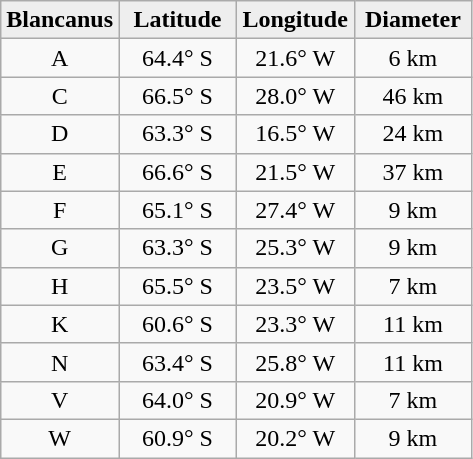<table class="wikitable">
<tr>
<th width="25%" style="background:#eeeeee;">Blancanus</th>
<th width="25%" style="background:#eeeeee;">Latitude</th>
<th width="25%" style="background:#eeeeee;">Longitude</th>
<th width="25%" style="background:#eeeeee;">Diameter</th>
</tr>
<tr>
<td align="center">A</td>
<td align="center">64.4° S</td>
<td align="center">21.6° W</td>
<td align="center">6 km</td>
</tr>
<tr>
<td align="center">C</td>
<td align="center">66.5° S</td>
<td align="center">28.0° W</td>
<td align="center">46 km</td>
</tr>
<tr>
<td align="center">D</td>
<td align="center">63.3° S</td>
<td align="center">16.5° W</td>
<td align="center">24 km</td>
</tr>
<tr>
<td align="center">E</td>
<td align="center">66.6° S</td>
<td align="center">21.5° W</td>
<td align="center">37 km</td>
</tr>
<tr>
<td align="center">F</td>
<td align="center">65.1° S</td>
<td align="center">27.4° W</td>
<td align="center">9 km</td>
</tr>
<tr>
<td align="center">G</td>
<td align="center">63.3° S</td>
<td align="center">25.3° W</td>
<td align="center">9 km</td>
</tr>
<tr>
<td align="center">H</td>
<td align="center">65.5° S</td>
<td align="center">23.5° W</td>
<td align="center">7 km</td>
</tr>
<tr>
<td align="center">K</td>
<td align="center">60.6° S</td>
<td align="center">23.3° W</td>
<td align="center">11 km</td>
</tr>
<tr>
<td align="center">N</td>
<td align="center">63.4° S</td>
<td align="center">25.8° W</td>
<td align="center">11 km</td>
</tr>
<tr>
<td align="center">V</td>
<td align="center">64.0° S</td>
<td align="center">20.9° W</td>
<td align="center">7 km</td>
</tr>
<tr>
<td align="center">W</td>
<td align="center">60.9° S</td>
<td align="center">20.2° W</td>
<td align="center">9 km</td>
</tr>
</table>
